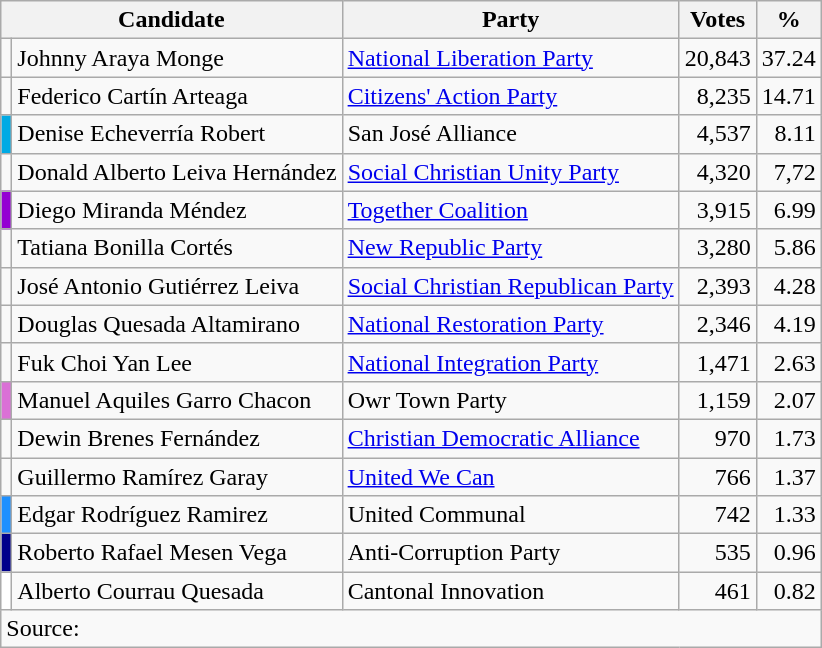<table class=wikitable style=text-align:right>
<tr>
<th colspan=2>Candidate</th>
<th>Party</th>
<th>Votes</th>
<th>%</th>
</tr>
<tr>
<td bgcolor=></td>
<td align=left>Johnny Araya Monge</td>
<td align=left><a href='#'>National Liberation Party</a></td>
<td>20,843</td>
<td>37.24</td>
</tr>
<tr>
<td bgcolor=></td>
<td align=left>Federico Cartín Arteaga</td>
<td align=left><a href='#'>Citizens' Action Party</a></td>
<td>8,235</td>
<td>14.71</td>
</tr>
<tr>
<td bgcolor=#00AAE4></td>
<td align=left>Denise Echeverría Robert</td>
<td align=left>San José Alliance</td>
<td>4,537</td>
<td>8.11</td>
</tr>
<tr>
<td bgcolor=></td>
<td align=left>Donald Alberto Leiva Hernández</td>
<td align=left><a href='#'>Social Christian Unity Party</a></td>
<td>4,320</td>
<td>7,72</td>
</tr>
<tr>
<td bgcolor=#9400D3></td>
<td align=left>Diego Miranda Méndez</td>
<td align=left><a href='#'>Together Coalition</a></td>
<td>3,915</td>
<td>6.99</td>
</tr>
<tr>
<td bgcolor=></td>
<td align=left>Tatiana Bonilla Cortés</td>
<td align=left><a href='#'>New Republic Party</a></td>
<td>3,280</td>
<td>5.86</td>
</tr>
<tr>
<td bgcolor=></td>
<td align=left>José Antonio Gutiérrez Leiva</td>
<td align=left><a href='#'>Social Christian Republican Party</a></td>
<td>2,393</td>
<td>4.28</td>
</tr>
<tr>
<td bgcolor=></td>
<td align=left>Douglas Quesada Altamirano</td>
<td align=left><a href='#'>National Restoration Party</a></td>
<td>2,346</td>
<td>4.19</td>
</tr>
<tr>
<td bgcolor=></td>
<td align=left>Fuk Choi Yan Lee</td>
<td align=left><a href='#'>National Integration Party</a></td>
<td>1,471</td>
<td>2.63</td>
</tr>
<tr>
<td bgcolor=orchid></td>
<td align=left>Manuel Aquiles Garro Chacon</td>
<td align=left>Owr Town Party</td>
<td>1,159</td>
<td>2.07</td>
</tr>
<tr>
<td bgcolor=></td>
<td align=left>Dewin Brenes Fernández</td>
<td align=left><a href='#'>Christian Democratic Alliance</a></td>
<td>970</td>
<td>1.73</td>
</tr>
<tr>
<td bgcolor=></td>
<td align=left>Guillermo Ramírez Garay</td>
<td align=left><a href='#'>United We Can</a></td>
<td>766</td>
<td>1.37</td>
</tr>
<tr>
<td bgcolor=dodgerblue></td>
<td align=left>Edgar Rodríguez Ramirez</td>
<td align=left>United Communal</td>
<td>742</td>
<td>1.33</td>
</tr>
<tr>
<td bgcolor=darkblue></td>
<td align=left>Roberto Rafael Mesen Vega</td>
<td align=left>Anti-Corruption Party</td>
<td>535</td>
<td>0.96</td>
</tr>
<tr>
<td bgcolor=white></td>
<td align=left>Alberto Courrau Quesada</td>
<td align=left>Cantonal Innovation</td>
<td>461</td>
<td>0.82</td>
</tr>
<tr>
<td align=left colspan=5>Source:  </td>
</tr>
</table>
